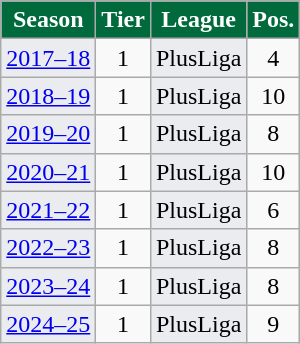<table class="wikitable" style="font-size:100%; text-align:center">
<tr>
<th style="color:#FFFFFF; background-color:#006A3C">Season</th>
<th style="color:#FFFFFF; background-color:#006A3C">Tier</th>
<th style="color:#FFFFFF; background-color:#006A3C">League</th>
<th style="color:#FFFFFF; background-color:#006A3C">Pos.</th>
</tr>
<tr>
<td style="background:#EAECF0"><a href='#'>2017–18</a></td>
<td align="center">1</td>
<td style="background:#EAECF0">PlusLiga</td>
<td align="center">4</td>
</tr>
<tr>
<td style="background:#EAECF0"><a href='#'>2018–19</a></td>
<td align="center">1</td>
<td style="background:#EAECF0">PlusLiga</td>
<td align="center">10</td>
</tr>
<tr>
<td style="background:#EAECF0"><a href='#'>2019–20</a></td>
<td align="center">1</td>
<td style="background:#EAECF0">PlusLiga</td>
<td align="center">8</td>
</tr>
<tr>
<td style="background:#EAECF0"><a href='#'>2020–21</a></td>
<td align="center">1</td>
<td style="background:#EAECF0">PlusLiga</td>
<td align="center">10</td>
</tr>
<tr>
<td style="background:#EAECF0"><a href='#'>2021–22</a></td>
<td align="center">1</td>
<td style="background:#EAECF0">PlusLiga</td>
<td align="center">6</td>
</tr>
<tr>
<td style="background:#EAECF0"><a href='#'>2022–23</a></td>
<td align="center">1</td>
<td style="background:#EAECF0">PlusLiga</td>
<td align="center">8</td>
</tr>
<tr>
<td style="background:#EAECF0"><a href='#'>2023–24</a></td>
<td align="center">1</td>
<td style="background:#EAECF0">PlusLiga</td>
<td align="center">8</td>
</tr>
<tr>
<td style="background:#EAECF0"><a href='#'>2024–25</a></td>
<td align="center">1</td>
<td style="background:#EAECF0">PlusLiga</td>
<td align="center">9</td>
</tr>
</table>
